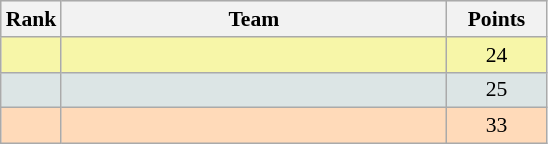<table class="wikitable" style="text-align:center; font-size: 90%; border: gray solid 1px;border-collapse:collapse;">
<tr bgcolor="#E4E4E4">
<th style="border-bottom:1px solid #AAAAAA" width=10>Rank</th>
<th style="border-bottom:1px solid #AAAAAA" width=250>Team</th>
<th style="border-bottom:1px solid #AAAAAA" width=60>Points</th>
</tr>
<tr bgcolor=F7F6A8>
<td></td>
<td align=left></td>
<td>24</td>
</tr>
<tr bgcolor=DCE5E5>
<td></td>
<td align=left></td>
<td>25</td>
</tr>
<tr bgcolor=FFDAB9>
<td></td>
<td align=left></td>
<td>33</td>
</tr>
</table>
